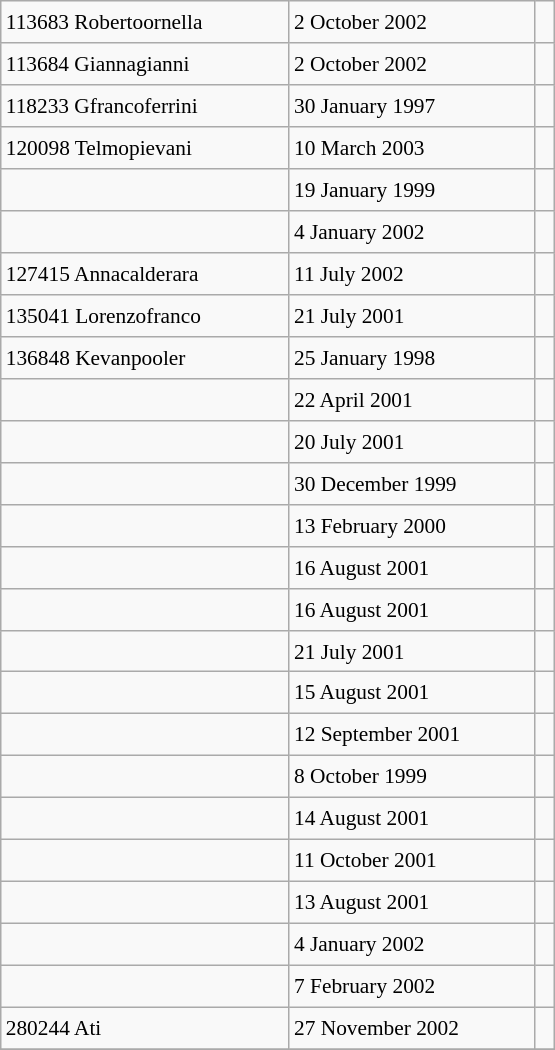<table class="wikitable" style="font-size: 89%; float: left; width: 26em; margin-right: 1em; height: 700px">
<tr>
<td>113683 Robertoornella</td>
<td>2 October 2002</td>
<td> </td>
</tr>
<tr>
<td>113684 Giannagianni</td>
<td>2 October 2002</td>
<td> </td>
</tr>
<tr>
<td>118233 Gfrancoferrini</td>
<td>30 January 1997</td>
<td> </td>
</tr>
<tr>
<td>120098 Telmopievani</td>
<td>10 March 2003</td>
<td> </td>
</tr>
<tr>
<td></td>
<td>19 January 1999</td>
<td> </td>
</tr>
<tr>
<td></td>
<td>4 January 2002</td>
<td> </td>
</tr>
<tr>
<td>127415 Annacalderara</td>
<td>11 July 2002</td>
<td> </td>
</tr>
<tr>
<td>135041 Lorenzofranco</td>
<td>21 July 2001</td>
<td> </td>
</tr>
<tr>
<td>136848 Kevanpooler</td>
<td>25 January 1998</td>
<td> </td>
</tr>
<tr>
<td></td>
<td>22 April 2001</td>
<td> </td>
</tr>
<tr>
<td></td>
<td>20 July 2001</td>
<td> </td>
</tr>
<tr>
<td></td>
<td>30 December 1999</td>
<td> </td>
</tr>
<tr>
<td></td>
<td>13 February 2000</td>
<td> </td>
</tr>
<tr>
<td></td>
<td>16 August 2001</td>
<td> </td>
</tr>
<tr>
<td></td>
<td>16 August 2001</td>
<td> </td>
</tr>
<tr>
<td></td>
<td>21 July 2001</td>
<td> </td>
</tr>
<tr>
<td></td>
<td>15 August 2001</td>
<td> </td>
</tr>
<tr>
<td></td>
<td>12 September 2001</td>
<td> </td>
</tr>
<tr>
<td></td>
<td>8 October 1999</td>
<td> </td>
</tr>
<tr>
<td></td>
<td>14 August 2001</td>
<td> </td>
</tr>
<tr>
<td></td>
<td>11 October 2001</td>
<td> </td>
</tr>
<tr>
<td></td>
<td>13 August 2001</td>
<td> </td>
</tr>
<tr>
<td></td>
<td>4 January 2002</td>
<td> </td>
</tr>
<tr>
<td></td>
<td>7 February 2002</td>
<td> </td>
</tr>
<tr>
<td>280244 Ati</td>
<td>27 November 2002</td>
<td> </td>
</tr>
<tr>
</tr>
</table>
